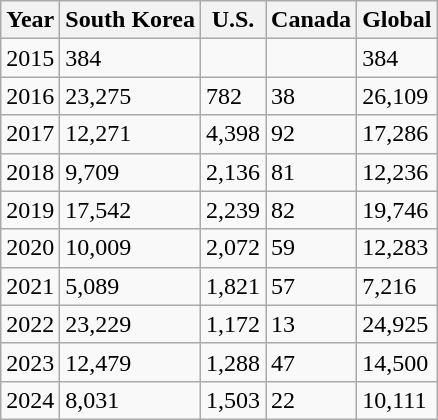<table class="wikitable">
<tr>
<th>Year</th>
<th>South Korea</th>
<th>U.S.</th>
<th>Canada</th>
<th>Global</th>
</tr>
<tr>
<td>2015</td>
<td>384</td>
<td></td>
<td></td>
<td>384</td>
</tr>
<tr>
<td>2016</td>
<td>23,275</td>
<td>782</td>
<td>38</td>
<td>26,109</td>
</tr>
<tr>
<td>2017</td>
<td>12,271</td>
<td>4,398</td>
<td>92</td>
<td>17,286</td>
</tr>
<tr>
<td>2018</td>
<td>9,709</td>
<td>2,136</td>
<td>81</td>
<td>12,236</td>
</tr>
<tr>
<td>2019</td>
<td>17,542</td>
<td>2,239</td>
<td>82</td>
<td>19,746</td>
</tr>
<tr>
<td>2020</td>
<td>10,009</td>
<td>2,072</td>
<td>59</td>
<td>12,283</td>
</tr>
<tr>
<td>2021</td>
<td>5,089</td>
<td>1,821</td>
<td>57</td>
<td>7,216</td>
</tr>
<tr>
<td>2022</td>
<td>23,229</td>
<td>1,172</td>
<td>13</td>
<td>24,925</td>
</tr>
<tr>
<td>2023</td>
<td>12,479</td>
<td>1,288</td>
<td>47</td>
<td>14,500</td>
</tr>
<tr>
<td>2024</td>
<td>8,031</td>
<td>1,503</td>
<td>22</td>
<td>10,111</td>
</tr>
</table>
